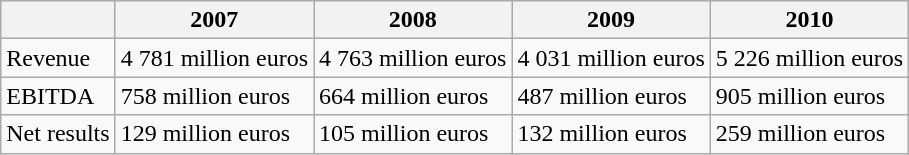<table class="wikitable sortable">
<tr>
<th></th>
<th>2007</th>
<th>2008</th>
<th>2009</th>
<th>2010</th>
</tr>
<tr>
<td>Revenue</td>
<td>4 781 million euros </td>
<td>4 763 million euros </td>
<td>4 031 million euros </td>
<td>5 226 million euros </td>
</tr>
<tr>
<td>EBITDA</td>
<td>758 million euros</td>
<td>664 million euros</td>
<td>487 million euros</td>
<td>905 million euros</td>
</tr>
<tr>
<td>Net results</td>
<td>129 million euros</td>
<td>105 million euros</td>
<td>132 million euros</td>
<td>259 million euros</td>
</tr>
</table>
